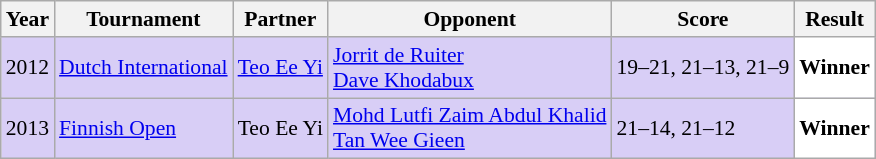<table class="sortable wikitable" style="font-size: 90%;">
<tr>
<th>Year</th>
<th>Tournament</th>
<th>Partner</th>
<th>Opponent</th>
<th>Score</th>
<th>Result</th>
</tr>
<tr style="background:#D8CEF6">
<td align="center">2012</td>
<td align="left"><a href='#'>Dutch International</a></td>
<td align="left"> <a href='#'>Teo Ee Yi</a></td>
<td align="left"> <a href='#'>Jorrit de Ruiter</a> <br>  <a href='#'>Dave Khodabux</a></td>
<td align="left">19–21, 21–13, 21–9</td>
<td style="text-align:left; background:white"> <strong>Winner</strong></td>
</tr>
<tr style="background:#D8CEF6">
<td align="center">2013</td>
<td align="left"><a href='#'>Finnish Open</a></td>
<td align="left"> Teo Ee Yi</td>
<td align="left"> <a href='#'>Mohd Lutfi Zaim Abdul Khalid</a> <br>  <a href='#'>Tan Wee Gieen</a></td>
<td align="left">21–14, 21–12</td>
<td style="text-align:left; background:white"> <strong>Winner</strong></td>
</tr>
</table>
